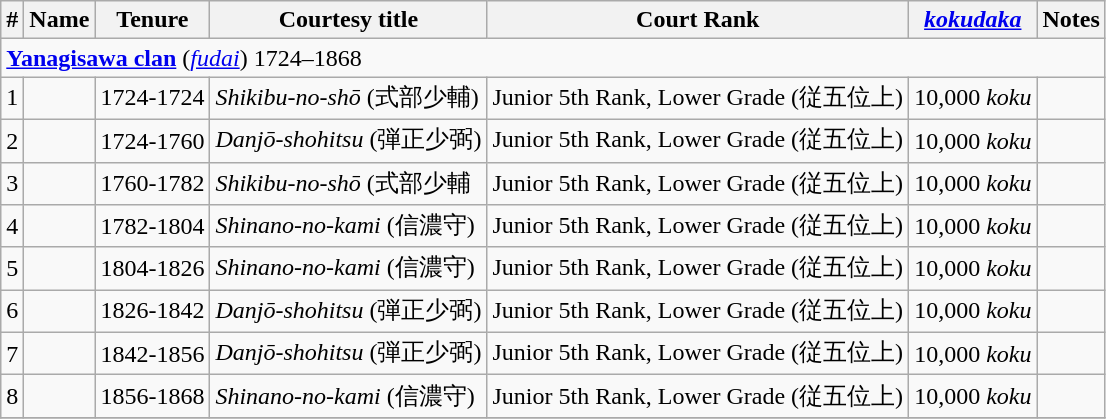<table class=wikitable>
<tr>
<th>#</th>
<th>Name</th>
<th>Tenure</th>
<th>Courtesy title</th>
<th>Court Rank</th>
<th><em><a href='#'>kokudaka</a></em></th>
<th>Notes</th>
</tr>
<tr>
<td colspan=7> <strong><a href='#'>Yanagisawa clan</a></strong> (<em><a href='#'>fudai</a></em>) 1724–1868</td>
</tr>
<tr>
<td>1</td>
<td></td>
<td>1724-1724</td>
<td><em>Shikibu-no-shō</em> (式部少輔)</td>
<td>Junior 5th Rank, Lower Grade (従五位上)</td>
<td>10,000 <em>koku</em></td>
<td></td>
</tr>
<tr>
<td>2</td>
<td></td>
<td>1724-1760</td>
<td><em>Danjō-shohitsu</em> (弾正少弼)</td>
<td>Junior 5th Rank, Lower Grade (従五位上)</td>
<td>10,000 <em>koku</em></td>
<td></td>
</tr>
<tr>
<td>3</td>
<td></td>
<td>1760-1782</td>
<td><em>Shikibu-no-shō</em> (式部少輔</td>
<td>Junior 5th Rank, Lower Grade (従五位上)</td>
<td>10,000 <em>koku</em></td>
<td></td>
</tr>
<tr>
<td>4</td>
<td></td>
<td>1782-1804</td>
<td><em>Shinano-no-kami</em> (信濃守)</td>
<td>Junior 5th Rank, Lower Grade (従五位上)</td>
<td>10,000 <em>koku</em></td>
<td></td>
</tr>
<tr>
<td>5</td>
<td></td>
<td>1804-1826</td>
<td><em>Shinano-no-kami</em> (信濃守)</td>
<td>Junior 5th Rank, Lower Grade (従五位上)</td>
<td>10,000 <em>koku</em></td>
<td></td>
</tr>
<tr>
<td>6</td>
<td></td>
<td>1826-1842</td>
<td><em>Danjō-shohitsu</em> (弾正少弼)</td>
<td>Junior 5th Rank, Lower Grade (従五位上)</td>
<td>10,000 <em>koku</em></td>
<td></td>
</tr>
<tr>
<td>7</td>
<td></td>
<td>1842-1856</td>
<td><em>Danjō-shohitsu</em> (弾正少弼)</td>
<td>Junior 5th Rank, Lower Grade (従五位上)</td>
<td>10,000 <em>koku</em></td>
<td></td>
</tr>
<tr>
<td>8</td>
<td></td>
<td>1856-1868</td>
<td><em>Shinano-no-kami</em> (信濃守)</td>
<td>Junior 5th Rank, Lower Grade (従五位上)</td>
<td>10,000 <em>koku</em></td>
<td></td>
</tr>
<tr>
</tr>
</table>
